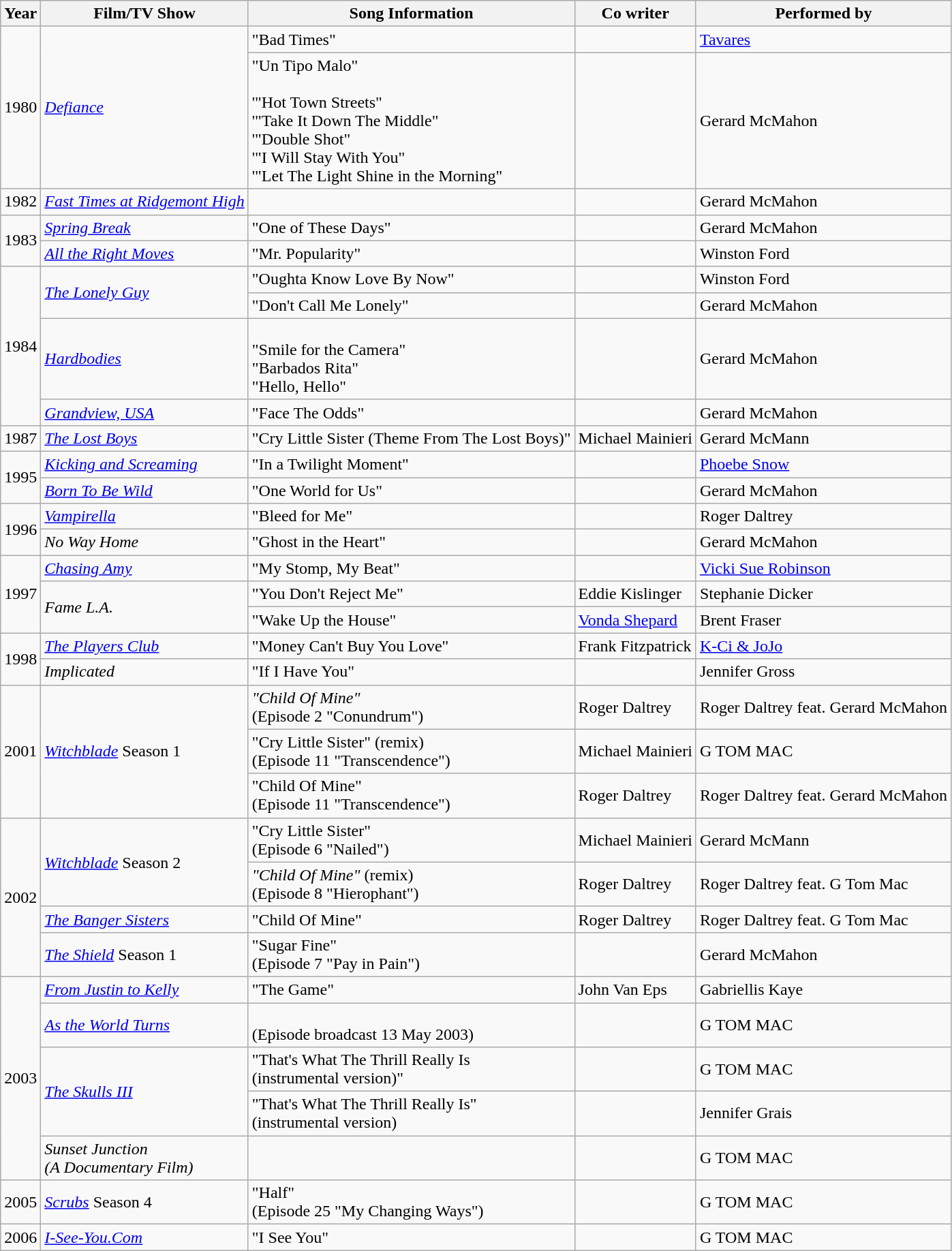<table class="wikitable">
<tr>
<th rowspan="1">Year</th>
<th rowspan="1">Film/TV Show</th>
<th rowspan="1">Song Information</th>
<th rowspan="1">Co writer</th>
<th rowspan="1">Performed by</th>
</tr>
<tr>
<td rowspan="2">1980</td>
<td rowspan="2"><em><a href='#'>Defiance</a></em></td>
<td>"Bad Times"</td>
<td></td>
<td><a href='#'>Tavares</a></td>
</tr>
<tr>
<td>"Un Tipo Malo"<br><br>'"Hot Town Streets" <br> 
'"Take It Down The Middle" <br> 
'"Double Shot" <br> 
'"I Will Stay With You"<br>  
'"Let The Light Shine in the Morning"<br></td>
<td></td>
<td>Gerard McMahon</td>
</tr>
<tr>
<td>1982</td>
<td><em><a href='#'>Fast Times at Ridgemont High</a></em></td>
<td></td>
<td></td>
<td>Gerard McMahon</td>
</tr>
<tr>
<td rowspan="2">1983</td>
<td><em><a href='#'>Spring Break</a></em></td>
<td>"One of These Days"</td>
<td></td>
<td>Gerard McMahon</td>
</tr>
<tr>
<td><em><a href='#'>All the Right Moves</a></em></td>
<td>"Mr. Popularity"</td>
<td></td>
<td>Winston Ford</td>
</tr>
<tr>
<td rowspan="4">1984</td>
<td rowspan="2"><em><a href='#'>The Lonely Guy</a></em></td>
<td>"Oughta Know Love By Now"</td>
<td></td>
<td>Winston Ford</td>
</tr>
<tr>
<td>"Don't Call Me Lonely"</td>
<td></td>
<td>Gerard McMahon</td>
</tr>
<tr>
<td><em><a href='#'>Hardbodies</a></em></td>
<td><br>"Smile for the Camera"<br> 
"Barbados Rita" <br> 
"Hello, Hello"</td>
<td></td>
<td>Gerard McMahon</td>
</tr>
<tr>
<td><em><a href='#'>Grandview, USA</a></em></td>
<td>"Face The Odds"</td>
<td></td>
<td>Gerard McMahon</td>
</tr>
<tr>
<td>1987</td>
<td><em><a href='#'>The Lost Boys</a></em></td>
<td>"Cry Little Sister (Theme From The Lost Boys)"</td>
<td>Michael Mainieri</td>
<td>Gerard McMann</td>
</tr>
<tr>
<td rowspan="2">1995</td>
<td><em><a href='#'>Kicking and Screaming</a></em></td>
<td>"In a Twilight Moment"</td>
<td></td>
<td><a href='#'>Phoebe Snow</a></td>
</tr>
<tr>
<td><em><a href='#'>Born To Be Wild</a></em></td>
<td>"One World for Us"</td>
<td></td>
<td>Gerard McMahon</td>
</tr>
<tr>
<td rowspan="2">1996</td>
<td><em><a href='#'>Vampirella</a></em></td>
<td>"Bleed for Me"</td>
<td></td>
<td>Roger Daltrey</td>
</tr>
<tr>
<td><em>No Way Home</em></td>
<td>"Ghost in the Heart"</td>
<td></td>
<td>Gerard McMahon</td>
</tr>
<tr>
<td rowspan="3">1997</td>
<td><em><a href='#'>Chasing Amy</a></em></td>
<td>"My Stomp, My Beat"</td>
<td></td>
<td><a href='#'>Vicki Sue Robinson</a></td>
</tr>
<tr>
<td rowspan="2"><em>Fame L.A.</em></td>
<td>"You Don't Reject Me"</td>
<td>Eddie Kislinger</td>
<td>Stephanie Dicker</td>
</tr>
<tr>
<td>"Wake Up the House"</td>
<td><a href='#'>Vonda Shepard</a></td>
<td>Brent Fraser</td>
</tr>
<tr>
<td rowspan="2">1998</td>
<td><em><a href='#'>The Players Club</a></em></td>
<td>"Money Can't Buy You Love"</td>
<td>Frank Fitzpatrick</td>
<td><a href='#'>K-Ci & JoJo</a></td>
</tr>
<tr>
<td><em>Implicated</em></td>
<td>"If I Have You"</td>
<td></td>
<td>Jennifer Gross</td>
</tr>
<tr>
<td rowspan="3">2001</td>
<td rowspan="3"><em><a href='#'>Witchblade</a></em> Season 1</td>
<td><em>"Child Of Mine"</em><br>(Episode 2 "Conundrum")</td>
<td>Roger Daltrey</td>
<td>Roger Daltrey feat. Gerard McMahon</td>
</tr>
<tr>
<td>"Cry Little Sister" (remix)<br>(Episode 11 "Transcendence")</td>
<td>Michael Mainieri</td>
<td>G TOM MAC</td>
</tr>
<tr>
<td>"Child Of Mine"<br>(Episode 11 "Transcendence")</td>
<td>Roger Daltrey</td>
<td>Roger Daltrey feat. Gerard McMahon</td>
</tr>
<tr>
<td rowspan="4">2002</td>
<td rowspan="2"><em><a href='#'>Witchblade</a></em> Season 2</td>
<td>"Cry Little Sister"<br>(Episode 6 "Nailed")</td>
<td>Michael Mainieri</td>
<td>Gerard McMann</td>
</tr>
<tr>
<td><em>"Child Of Mine"</em> (remix)<br>(Episode 8 "Hierophant")</td>
<td>Roger Daltrey</td>
<td>Roger Daltrey feat. G Tom Mac</td>
</tr>
<tr>
<td><em><a href='#'>The Banger Sisters</a></em></td>
<td>"Child Of Mine"</td>
<td>Roger Daltrey</td>
<td>Roger Daltrey feat. G Tom Mac</td>
</tr>
<tr>
<td><em><a href='#'>The Shield</a></em> Season 1</td>
<td>"Sugar Fine"<br>(Episode 7 "Pay in Pain")</td>
<td></td>
<td>Gerard McMahon</td>
</tr>
<tr>
<td rowspan="5">2003</td>
<td><em><a href='#'>From Justin to Kelly</a></em></td>
<td>"The Game"</td>
<td>John Van Eps</td>
<td>Gabriellis Kaye</td>
</tr>
<tr>
<td><em><a href='#'>As the World Turns</a></em></td>
<td><br> (Episode broadcast 13 May 2003)</td>
<td></td>
<td>G TOM MAC</td>
</tr>
<tr>
<td rowspan="2"><em><a href='#'>The Skulls III</a></em></td>
<td>"That's What The Thrill Really Is<br>(instrumental version)"</td>
<td></td>
<td>G TOM MAC</td>
</tr>
<tr>
<td>"That's What The Thrill Really Is"<br>(instrumental version)</td>
<td></td>
<td>Jennifer Grais</td>
</tr>
<tr>
<td><em>Sunset Junction<br>(A Documentary Film)</em></td>
<td></td>
<td></td>
<td>G TOM MAC</td>
</tr>
<tr>
<td>2005</td>
<td><em><a href='#'>Scrubs</a></em> Season 4</td>
<td>"Half"<br>(Episode 25 "My Changing Ways")</td>
<td></td>
<td>G TOM MAC</td>
</tr>
<tr>
<td>2006</td>
<td><em><a href='#'>I-See-You.Com</a></em></td>
<td>"I See You"</td>
<td></td>
<td>G TOM MAC</td>
</tr>
</table>
